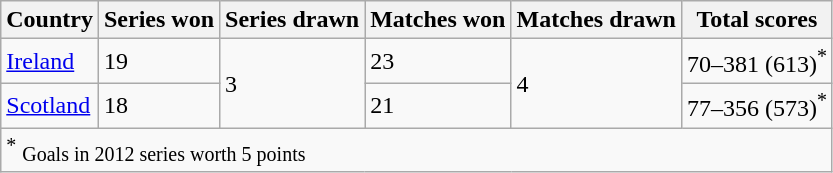<table class="wikitable">
<tr>
<th>Country</th>
<th>Series won</th>
<th>Series drawn</th>
<th>Matches won</th>
<th>Matches drawn</th>
<th>Total scores</th>
</tr>
<tr>
<td> <a href='#'>Ireland</a></td>
<td align="centre">19</td>
<td rowspan="2">3</td>
<td align="centre">23</td>
<td rowspan="2">4</td>
<td align="centre">70–381 (613)<sup>*</sup></td>
</tr>
<tr>
<td> <a href='#'>Scotland</a></td>
<td align="centre">18</td>
<td align="centre">21</td>
<td align="centre">77–356 (573)<sup>*</sup></td>
</tr>
<tr>
<td colspan=6 align="left"><sup>*</sup> <small>Goals in 2012 series worth 5 points</small></td>
</tr>
</table>
